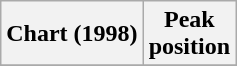<table class="wikitable sortable plainrowheaders" style="text-align:center;">
<tr>
<th scope="col">Chart (1998)</th>
<th scope="col">Peak<br>position</th>
</tr>
<tr>
</tr>
</table>
